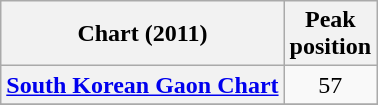<table class="wikitable sortable plainrowheaders" border="1">
<tr>
<th scope="col">Chart (2011)</th>
<th scope="col">Peak<br>position</th>
</tr>
<tr>
<th scope="row"><a href='#'>South Korean Gaon Chart</a></th>
<td align="center">57</td>
</tr>
<tr>
</tr>
</table>
